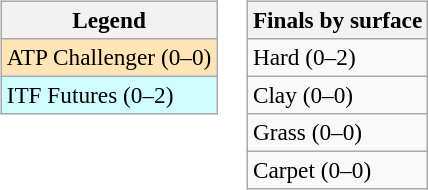<table>
<tr valign=top>
<td><br><table class=wikitable style=font-size:97%>
<tr>
<th>Legend</th>
</tr>
<tr bgcolor=moccasin>
<td>ATP Challenger (0–0)</td>
</tr>
<tr bgcolor=cffcff>
<td>ITF Futures (0–2)</td>
</tr>
</table>
</td>
<td><br><table class=wikitable style=font-size:97%>
<tr>
<th>Finals by surface</th>
</tr>
<tr>
<td>Hard (0–2)</td>
</tr>
<tr>
<td>Clay (0–0)</td>
</tr>
<tr>
<td>Grass (0–0)</td>
</tr>
<tr>
<td>Carpet (0–0)</td>
</tr>
</table>
</td>
</tr>
</table>
